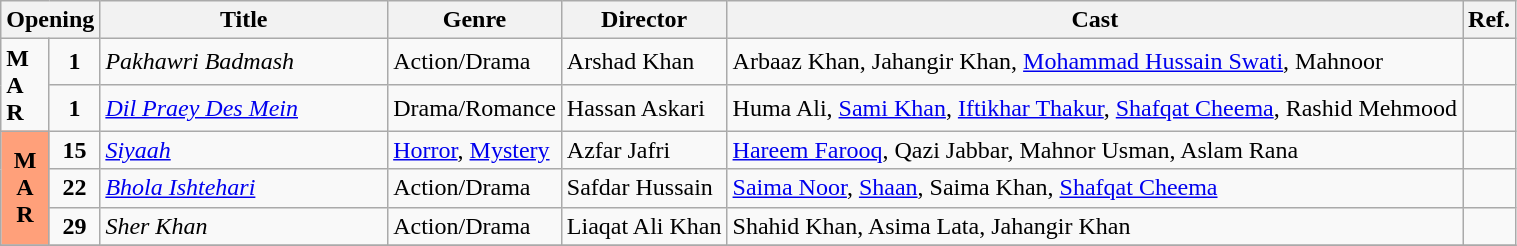<table class="wikitable">
<tr text-align:center;">
<th colspan="2"><strong>Opening</strong></th>
<th style="width:19%;"><strong>Title</strong></th>
<th><strong>Genre</strong></th>
<th><strong>Director</strong></th>
<th><strong>Cast</strong></th>
<th><strong>Ref.</strong></th>
</tr>
<tr>
<td rowspan="2"><strong>M<br>A<br>R</strong></td>
<td rowspan="1" style="text-align:center; textcolor:#000;"><strong>1</strong></td>
<td><em>Pakhawri Badmash</em></td>
<td>Action/Drama</td>
<td>Arshad Khan</td>
<td Shahid Khan, Sobia Jahangir Khan>Arbaaz Khan, Jahangir Khan, <a href='#'>Mohammad Hussain Swati</a>, Mahnoor</td>
<td></td>
</tr>
<tr>
<td rowspan="1" style="text-align:center; textcolor:#000;"><strong>1</strong></td>
<td><em><a href='#'>Dil Praey Des Mein</a></em></td>
<td>Drama/Romance</td>
<td>Hassan Askari</td>
<td>Huma Ali, <a href='#'>Sami Khan</a>, <a href='#'>Iftikhar Thakur</a>, <a href='#'>Shafqat Cheema</a>, Rashid Mehmood</td>
<td></td>
</tr>
<tr>
<td rowspan="3" style="text-align:center; background:#ffa07a;"><strong>M<br>A<br>R</strong></td>
<td rowspan="1" style="text-align:center; textcolor:#000;"><strong>15</strong></td>
<td><em><a href='#'>Siyaah</a></em></td>
<td><a href='#'>Horror</a>, <a href='#'>Mystery</a></td>
<td>Azfar Jafri</td>
<td><a href='#'>Hareem Farooq</a>, Qazi Jabbar, Mahnor Usman, Aslam Rana</td>
<td></td>
</tr>
<tr>
<td rowspan="1" style="text-align:center; textcolor:#000;"><strong>22</strong></td>
<td><em><a href='#'>Bhola Ishtehari</a></em></td>
<td>Action/Drama</td>
<td>Safdar Hussain</td>
<td><a href='#'>Saima Noor</a>, <a href='#'>Shaan</a>, Saima Khan, <a href='#'>Shafqat Cheema</a></td>
<td></td>
</tr>
<tr>
<td rowspan="1" style="text-align:center; textcolor:#000;"><strong>29</strong></td>
<td><em>Sher Khan</em></td>
<td>Action/Drama</td>
<td>Liaqat Ali Khan</td>
<td>Shahid Khan, Asima Lata, Jahangir Khan</td>
<td></td>
</tr>
<tr>
</tr>
</table>
